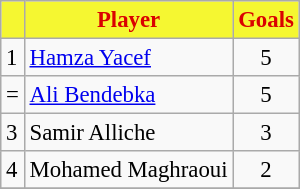<table border="0" class="wikitable" style="text-align:center;font-size:95%">
<tr>
<th scope=col style="color:#DA0101; background:#F5F731;"></th>
<th scope=col style="color:#DA0101; background:#F5F731;">Player</th>
<th scope=col style="color:#DA0101; background:#F5F731;">Goals</th>
</tr>
<tr>
<td align=left>1</td>
<td align=left> <a href='#'>Hamza Yacef</a></td>
<td align=center>5</td>
</tr>
<tr>
<td align=left>=</td>
<td align=left> <a href='#'>Ali Bendebka</a></td>
<td align=center>5</td>
</tr>
<tr>
<td align=left>3</td>
<td align=left> Samir Alliche</td>
<td align=center>3</td>
</tr>
<tr>
<td align=left>4</td>
<td align=left> Mohamed Maghraoui</td>
<td align=center>2</td>
</tr>
<tr>
</tr>
</table>
